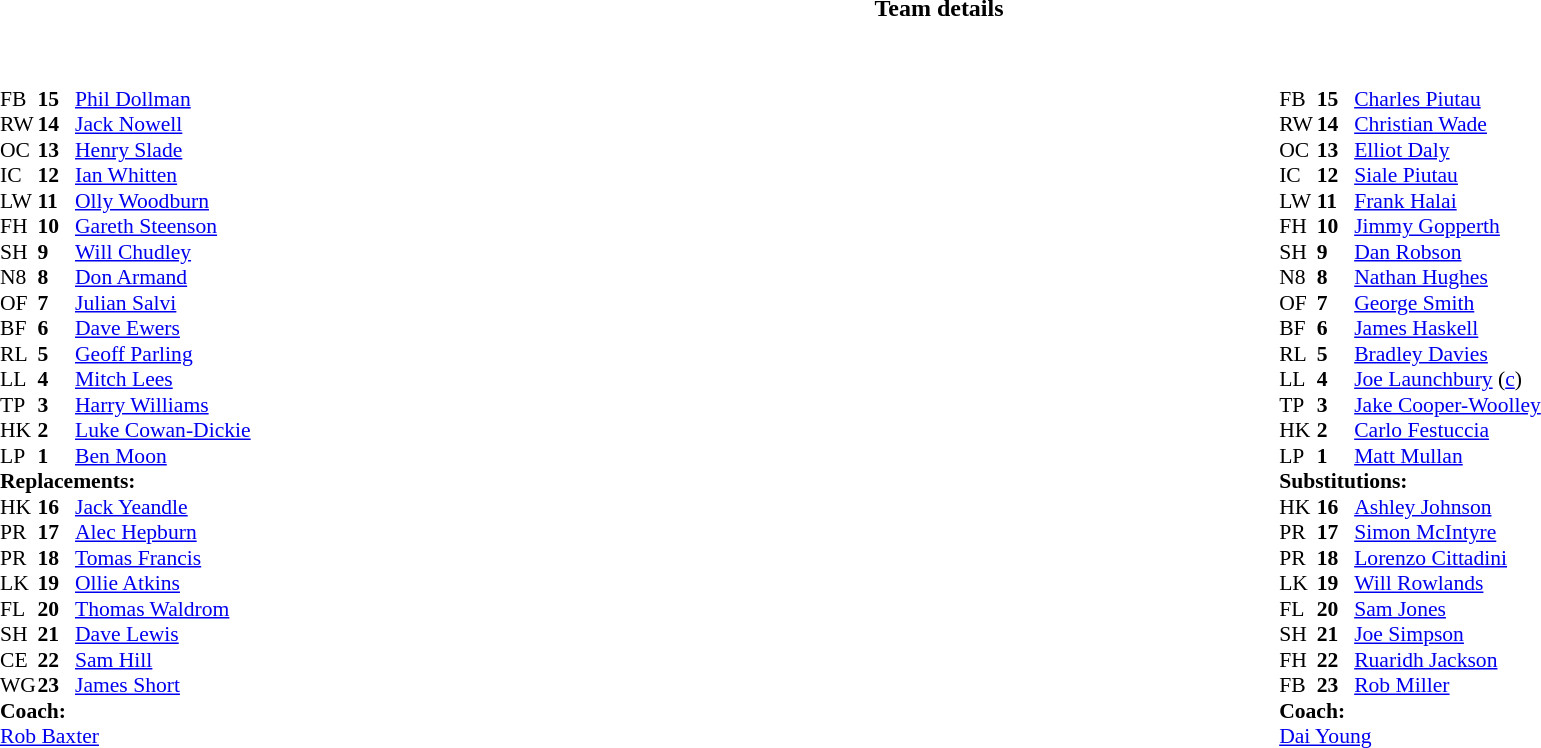<table border="0" style="width:100%;" class="collapsible collapsed">
<tr>
<th>Team details</th>
</tr>
<tr>
<td><br><table width="100%">
<tr>
<td valign="top" width="50%"><br><table style="font-size: 90%" cellspacing="0" cellpadding="0">
<tr>
<th width="25"></th>
<th width="25"></th>
</tr>
<tr>
<td>FB</td>
<td><strong>15</strong></td>
<td> <a href='#'>Phil Dollman</a></td>
</tr>
<tr>
<td>RW</td>
<td><strong>14</strong></td>
<td> <a href='#'>Jack Nowell</a></td>
</tr>
<tr>
<td>OC</td>
<td><strong>13</strong></td>
<td> <a href='#'>Henry Slade</a></td>
</tr>
<tr>
<td>IC</td>
<td><strong>12</strong></td>
<td> <a href='#'>Ian Whitten</a></td>
<td></td>
<td></td>
</tr>
<tr>
<td>LW</td>
<td><strong>11</strong></td>
<td> <a href='#'>Olly Woodburn</a></td>
</tr>
<tr>
<td>FH</td>
<td><strong>10</strong></td>
<td> <a href='#'>Gareth Steenson</a></td>
</tr>
<tr>
<td>SH</td>
<td><strong>9</strong></td>
<td> <a href='#'>Will Chudley</a></td>
</tr>
<tr>
<td>N8</td>
<td><strong>8</strong></td>
<td> <a href='#'>Don Armand</a></td>
</tr>
<tr>
<td>OF</td>
<td><strong>7</strong></td>
<td> <a href='#'>Julian Salvi</a></td>
</tr>
<tr>
<td>BF</td>
<td><strong>6</strong></td>
<td> <a href='#'>Dave Ewers</a></td>
<td></td>
<td></td>
</tr>
<tr>
<td>RL</td>
<td><strong>5</strong></td>
<td> <a href='#'>Geoff Parling</a></td>
</tr>
<tr>
<td>LL</td>
<td><strong>4</strong></td>
<td> <a href='#'>Mitch Lees</a></td>
</tr>
<tr>
<td>TP</td>
<td><strong>3</strong></td>
<td> <a href='#'>Harry Williams</a></td>
<td></td>
<td></td>
</tr>
<tr>
<td>HK</td>
<td><strong>2</strong></td>
<td> <a href='#'>Luke Cowan-Dickie</a></td>
<td></td>
<td></td>
</tr>
<tr>
<td>LP</td>
<td><strong>1</strong></td>
<td> <a href='#'>Ben Moon</a></td>
<td></td>
<td></td>
</tr>
<tr>
<td colspan=3><strong>Replacements:</strong></td>
</tr>
<tr>
<td>HK</td>
<td><strong>16</strong></td>
<td> <a href='#'>Jack Yeandle</a></td>
<td></td>
<td></td>
</tr>
<tr>
<td>PR</td>
<td><strong>17</strong></td>
<td> <a href='#'>Alec Hepburn</a></td>
<td></td>
<td></td>
</tr>
<tr>
<td>PR</td>
<td><strong>18</strong></td>
<td> <a href='#'>Tomas Francis</a></td>
<td></td>
<td></td>
</tr>
<tr>
<td>LK</td>
<td><strong>19</strong></td>
<td> <a href='#'>Ollie Atkins</a></td>
</tr>
<tr>
<td>FL</td>
<td><strong>20</strong></td>
<td> <a href='#'>Thomas Waldrom</a></td>
<td></td>
<td></td>
</tr>
<tr>
<td>SH</td>
<td><strong>21</strong></td>
<td> <a href='#'>Dave Lewis</a></td>
</tr>
<tr>
<td>CE</td>
<td><strong>22</strong></td>
<td> <a href='#'>Sam Hill</a></td>
<td></td>
<td></td>
</tr>
<tr>
<td>WG</td>
<td><strong>23</strong></td>
<td> <a href='#'>James Short</a></td>
</tr>
<tr>
<td colspan=3><strong>Coach:</strong></td>
</tr>
<tr>
<td colspan="4"> <a href='#'>Rob Baxter</a></td>
</tr>
</table>
</td>
<td  style="vertical-align:top; width:50%;"><br><table cellspacing="0" cellpadding="0" style="font-size:90%; margin:auto;">
<tr>
<th width="25"></th>
<th width="25"></th>
</tr>
<tr>
<td>FB</td>
<td><strong>15</strong></td>
<td> <a href='#'>Charles Piutau</a></td>
</tr>
<tr>
<td>RW</td>
<td><strong>14</strong></td>
<td> <a href='#'>Christian Wade</a></td>
</tr>
<tr>
<td>OC</td>
<td><strong>13</strong></td>
<td> <a href='#'>Elliot Daly</a></td>
</tr>
<tr>
<td>IC</td>
<td><strong>12</strong></td>
<td> <a href='#'>Siale Piutau</a></td>
</tr>
<tr>
<td>LW</td>
<td><strong>11</strong></td>
<td> <a href='#'>Frank Halai</a></td>
<td></td>
<td></td>
<td></td>
</tr>
<tr>
<td>FH</td>
<td><strong>10</strong></td>
<td> <a href='#'>Jimmy Gopperth</a></td>
</tr>
<tr>
<td>SH</td>
<td><strong>9</strong></td>
<td> <a href='#'>Dan Robson</a></td>
<td></td>
<td></td>
</tr>
<tr>
<td>N8</td>
<td><strong>8</strong></td>
<td> <a href='#'>Nathan Hughes</a></td>
<td></td>
<td></td>
</tr>
<tr>
<td>OF</td>
<td><strong>7</strong></td>
<td> <a href='#'>George Smith</a></td>
</tr>
<tr>
<td>BF</td>
<td><strong>6</strong></td>
<td> <a href='#'>James Haskell</a></td>
</tr>
<tr>
<td>RL</td>
<td><strong>5</strong></td>
<td> <a href='#'>Bradley Davies</a></td>
</tr>
<tr>
<td>LL</td>
<td><strong>4</strong></td>
<td> <a href='#'>Joe Launchbury</a> (<a href='#'>c</a>)</td>
</tr>
<tr>
<td>TP</td>
<td><strong>3</strong></td>
<td> <a href='#'>Jake Cooper-Woolley</a></td>
</tr>
<tr>
<td>HK</td>
<td><strong>2</strong></td>
<td> <a href='#'>Carlo Festuccia</a></td>
<td></td>
</tr>
<tr>
<td>LP</td>
<td><strong>1</strong></td>
<td> <a href='#'>Matt Mullan</a></td>
<td></td>
<td></td>
</tr>
<tr>
<td colspan=3><strong>Substitutions:</strong></td>
</tr>
<tr>
<td>HK</td>
<td><strong>16</strong></td>
<td> <a href='#'>Ashley Johnson</a></td>
<td></td>
<td></td>
<td></td>
</tr>
<tr>
<td>PR</td>
<td><strong>17</strong></td>
<td> <a href='#'>Simon McIntyre</a></td>
<td></td>
<td></td>
</tr>
<tr>
<td>PR</td>
<td><strong>18</strong></td>
<td> <a href='#'>Lorenzo Cittadini</a></td>
</tr>
<tr>
<td>LK</td>
<td><strong>19</strong></td>
<td> <a href='#'>Will Rowlands</a></td>
</tr>
<tr>
<td>FL</td>
<td><strong>20</strong></td>
<td> <a href='#'>Sam Jones</a></td>
<td></td>
<td></td>
</tr>
<tr>
<td>SH</td>
<td><strong>21</strong></td>
<td> <a href='#'>Joe Simpson</a></td>
<td></td>
<td></td>
</tr>
<tr>
<td>FH</td>
<td><strong>22</strong></td>
<td> <a href='#'>Ruaridh Jackson</a></td>
</tr>
<tr>
<td>FB</td>
<td><strong>23</strong></td>
<td> <a href='#'>Rob Miller</a></td>
</tr>
<tr>
<td colspan=3><strong>Coach:</strong></td>
</tr>
<tr>
<td colspan="4"> <a href='#'>Dai Young</a></td>
</tr>
</table>
</td>
</tr>
</table>
</td>
</tr>
</table>
